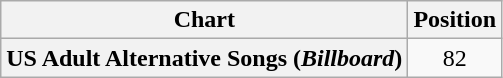<table class="wikitable plainrowheaders" style="text-align:center">
<tr>
<th scope="col">Chart</th>
<th scope="col">Position</th>
</tr>
<tr>
<th scope="row">US Adult Alternative Songs (<em>Billboard</em>)</th>
<td>82</td>
</tr>
</table>
